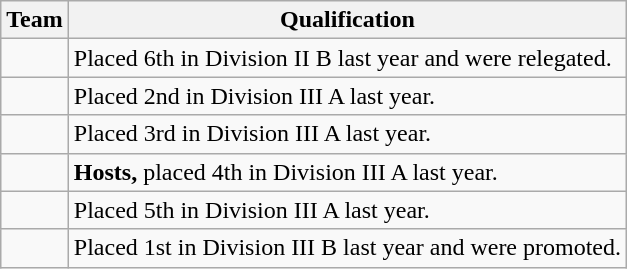<table class = "wikitable">
<tr>
<th>Team</th>
<th>Qualification</th>
</tr>
<tr>
<td></td>
<td>Placed 6th in Division II B last year and were relegated.</td>
</tr>
<tr>
<td></td>
<td>Placed 2nd in Division III A last year.</td>
</tr>
<tr>
<td></td>
<td>Placed 3rd in Division III A last year.</td>
</tr>
<tr>
<td></td>
<td><strong>Hosts,</strong> placed 4th in Division III A last year.</td>
</tr>
<tr>
<td></td>
<td>Placed 5th in Division III A last year.</td>
</tr>
<tr>
<td></td>
<td>Placed 1st in Division III B last year and were promoted.</td>
</tr>
</table>
